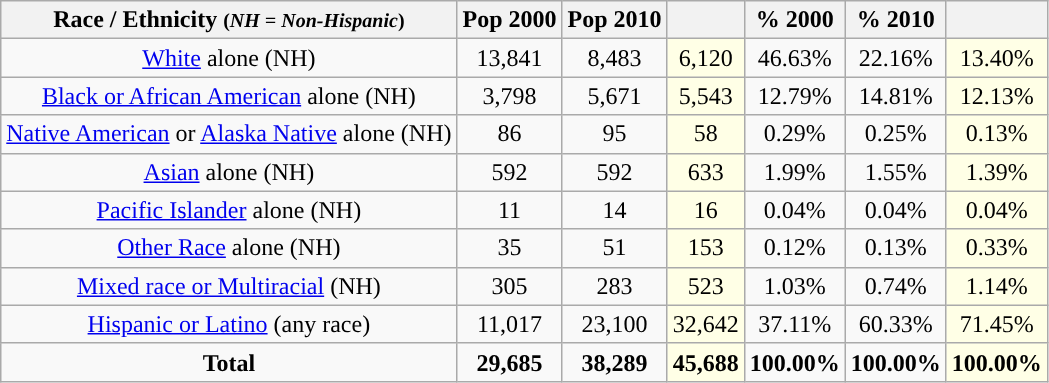<table class="wikitable" style="text-align:center;">
<tr>
<th>Race / Ethnicity <small>(<em>NH = Non-Hispanic</em>)</small></th>
<th>Pop 2000</th>
<th>Pop 2010</th>
<th></th>
<th>% 2000</th>
<th>% 2010</th>
<th></th>
</tr>
<tr>
<td><a href='#'>White</a> alone (NH)</td>
<td>13,841</td>
<td>8,483</td>
<td style='background: #ffffe6;'>6,120</td>
<td>46.63%</td>
<td>22.16%</td>
<td style='background: #ffffe6;'>13.40%</td>
</tr>
<tr>
<td><a href='#'>Black or African American</a> alone (NH)</td>
<td>3,798</td>
<td>5,671</td>
<td style='background: #ffffe6;'>5,543</td>
<td>12.79%</td>
<td>14.81%</td>
<td style='background: #ffffe6;'>12.13%</td>
</tr>
<tr>
<td><a href='#'>Native American</a> or <a href='#'>Alaska Native</a> alone (NH)</td>
<td>86</td>
<td>95</td>
<td style='background: #ffffe6;'>58</td>
<td>0.29%</td>
<td>0.25%</td>
<td style='background: #ffffe6;'>0.13%</td>
</tr>
<tr>
<td><a href='#'>Asian</a> alone (NH)</td>
<td>592</td>
<td>592</td>
<td style='background: #ffffe6;'>633</td>
<td>1.99%</td>
<td>1.55%</td>
<td style='background: #ffffe6;'>1.39%</td>
</tr>
<tr>
<td><a href='#'>Pacific Islander</a> alone (NH)</td>
<td>11</td>
<td>14</td>
<td style='background: #ffffe6;'>16</td>
<td>0.04%</td>
<td>0.04%</td>
<td style='background: #ffffe6;'>0.04%</td>
</tr>
<tr>
<td><a href='#'>Other Race</a> alone (NH)</td>
<td>35</td>
<td>51</td>
<td style='background: #ffffe6;'>153</td>
<td>0.12%</td>
<td>0.13%</td>
<td style='background: #ffffe6;'>0.33%</td>
</tr>
<tr>
<td><a href='#'>Mixed race or Multiracial</a> (NH)</td>
<td>305</td>
<td>283</td>
<td style='background: #ffffe6;'>523</td>
<td>1.03%</td>
<td>0.74%</td>
<td style='background: #ffffe6;'>1.14%</td>
</tr>
<tr>
<td><a href='#'>Hispanic or Latino</a> (any race)</td>
<td>11,017</td>
<td>23,100</td>
<td style='background: #ffffe6;'>32,642</td>
<td>37.11%</td>
<td>60.33%</td>
<td style='background: #ffffe6;'>71.45%</td>
</tr>
<tr>
<td><strong>Total</strong></td>
<td><strong>29,685</strong></td>
<td><strong>38,289</strong></td>
<td style='background: #ffffe6;'><strong>45,688</strong></td>
<td><strong>100.00%</strong></td>
<td><strong>100.00%</strong></td>
<td style='background: #ffffe6;'><strong>100.00%</strong></td>
</tr>
</table>
